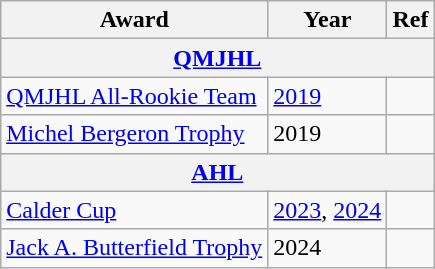<table class="wikitable">
<tr>
<th>Award</th>
<th>Year</th>
<th>Ref</th>
</tr>
<tr>
<th colspan="3"><a href='#'>QMJHL</a></th>
</tr>
<tr>
<td><a href='#'>QMJHL All-Rookie Team</a></td>
<td><a href='#'>2019</a></td>
<td></td>
</tr>
<tr>
<td><a href='#'>Michel Bergeron Trophy</a></td>
<td>2019</td>
<td></td>
</tr>
<tr>
<th colspan="3"><a href='#'>AHL</a></th>
</tr>
<tr>
<td><a href='#'>Calder Cup</a></td>
<td><a href='#'>2023</a>, <a href='#'>2024</a></td>
<td></td>
</tr>
<tr>
<td><a href='#'>Jack A. Butterfield Trophy</a></td>
<td>2024</td>
<td></td>
</tr>
</table>
